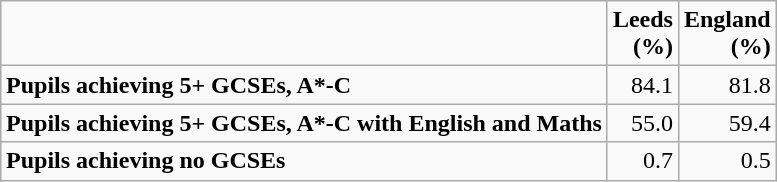<table class="wikitable" border="1" align="right">
<tr>
<td></td>
<td align=right><strong>Leeds <br>(%)</strong></td>
<td align=right><strong>England <br> (%)</strong></td>
</tr>
<tr>
<td><strong>Pupils achieving 5+ GCSEs, A*-C</strong></td>
<td align=right>84.1</td>
<td align=right>81.8</td>
</tr>
<tr>
<td><strong>Pupils achieving 5+ GCSEs, A*-C with English and Maths </strong></td>
<td align=right>55.0</td>
<td align=right>59.4</td>
</tr>
<tr>
<td><strong>Pupils achieving no GCSEs </strong></td>
<td align=right>0.7</td>
<td align=right>0.5</td>
</tr>
</table>
